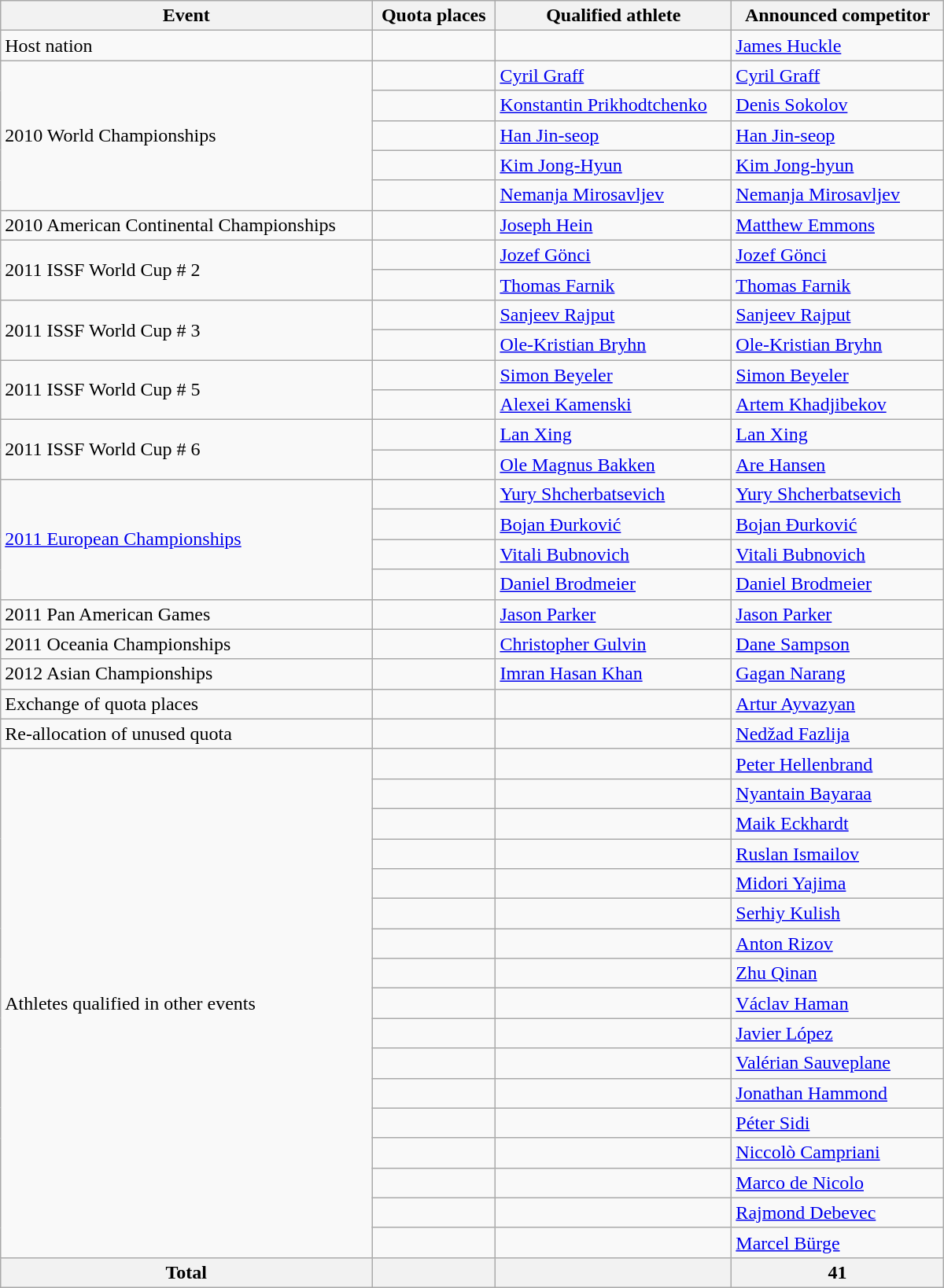<table class=wikitable style="text-align:left" width=800>
<tr>
<th>Event</th>
<th>Quota places</th>
<th>Qualified athlete</th>
<th>Announced competitor</th>
</tr>
<tr>
<td>Host nation</td>
<td></td>
<td></td>
<td><a href='#'>James Huckle</a></td>
</tr>
<tr>
<td rowspan="5">2010 World Championships</td>
<td></td>
<td><a href='#'>Cyril Graff</a></td>
<td><a href='#'>Cyril Graff</a></td>
</tr>
<tr>
<td></td>
<td><a href='#'>Konstantin Prikhodtchenko</a></td>
<td><a href='#'>Denis Sokolov</a></td>
</tr>
<tr>
<td></td>
<td><a href='#'>Han Jin-seop</a></td>
<td><a href='#'>Han Jin-seop</a></td>
</tr>
<tr>
<td></td>
<td><a href='#'>Kim Jong-Hyun</a></td>
<td><a href='#'>Kim Jong-hyun</a></td>
</tr>
<tr>
<td></td>
<td><a href='#'>Nemanja Mirosavljev</a></td>
<td><a href='#'>Nemanja Mirosavljev</a></td>
</tr>
<tr>
<td rowspan="1">2010 American Continental Championships</td>
<td></td>
<td><a href='#'>Joseph Hein</a></td>
<td><a href='#'>Matthew Emmons</a></td>
</tr>
<tr>
<td rowspan="2">2011 ISSF World Cup # 2</td>
<td></td>
<td><a href='#'>Jozef Gönci</a></td>
<td><a href='#'>Jozef Gönci</a></td>
</tr>
<tr>
<td></td>
<td><a href='#'>Thomas Farnik</a></td>
<td><a href='#'>Thomas Farnik</a></td>
</tr>
<tr>
<td rowspan="2">2011 ISSF World Cup # 3</td>
<td></td>
<td><a href='#'>Sanjeev Rajput</a></td>
<td><a href='#'>Sanjeev Rajput</a></td>
</tr>
<tr>
<td></td>
<td><a href='#'>Ole-Kristian Bryhn</a></td>
<td><a href='#'>Ole-Kristian Bryhn</a></td>
</tr>
<tr>
<td rowspan="2">2011 ISSF World Cup # 5</td>
<td></td>
<td><a href='#'>Simon Beyeler</a></td>
<td><a href='#'>Simon Beyeler</a></td>
</tr>
<tr>
<td></td>
<td><a href='#'>Alexei Kamenski</a></td>
<td><a href='#'>Artem Khadjibekov</a></td>
</tr>
<tr>
<td rowspan="2">2011 ISSF World Cup # 6</td>
<td></td>
<td><a href='#'>Lan Xing</a></td>
<td><a href='#'>Lan Xing</a></td>
</tr>
<tr>
<td></td>
<td><a href='#'>Ole Magnus Bakken</a></td>
<td><a href='#'>Are Hansen</a></td>
</tr>
<tr>
<td rowspan="4"><a href='#'>2011 European Championships</a></td>
<td></td>
<td><a href='#'>Yury Shcherbatsevich</a></td>
<td><a href='#'>Yury Shcherbatsevich</a></td>
</tr>
<tr>
<td></td>
<td><a href='#'>Bojan Đurković</a></td>
<td><a href='#'>Bojan Đurković</a></td>
</tr>
<tr>
<td></td>
<td><a href='#'>Vitali Bubnovich</a></td>
<td><a href='#'>Vitali Bubnovich</a></td>
</tr>
<tr>
<td></td>
<td><a href='#'>Daniel Brodmeier</a></td>
<td><a href='#'>Daniel Brodmeier</a></td>
</tr>
<tr>
<td rowspan="1">2011 Pan American Games</td>
<td></td>
<td><a href='#'>Jason Parker</a></td>
<td><a href='#'>Jason Parker</a></td>
</tr>
<tr>
<td rowspan="1">2011 Oceania Championships</td>
<td></td>
<td><a href='#'>Christopher Gulvin</a></td>
<td><a href='#'>Dane Sampson</a></td>
</tr>
<tr>
<td rowspan="1">2012 Asian Championships</td>
<td></td>
<td><a href='#'>Imran Hasan Khan</a></td>
<td><a href='#'>Gagan Narang</a></td>
</tr>
<tr>
<td rowspan="1">Exchange of quota places</td>
<td></td>
<td></td>
<td><a href='#'>Artur Ayvazyan</a></td>
</tr>
<tr>
<td rowspan="1">Re-allocation of unused quota</td>
<td></td>
<td></td>
<td><a href='#'>Nedžad Fazlija</a></td>
</tr>
<tr>
<td rowspan="17">Athletes qualified in other events</td>
<td></td>
<td></td>
<td><a href='#'>Peter Hellenbrand</a></td>
</tr>
<tr>
<td></td>
<td></td>
<td><a href='#'>Nyantain Bayaraa</a></td>
</tr>
<tr>
<td></td>
<td></td>
<td><a href='#'>Maik Eckhardt</a></td>
</tr>
<tr>
<td></td>
<td></td>
<td><a href='#'>Ruslan Ismailov</a></td>
</tr>
<tr>
<td></td>
<td></td>
<td><a href='#'>Midori Yajima</a></td>
</tr>
<tr>
<td></td>
<td></td>
<td><a href='#'>Serhiy Kulish</a></td>
</tr>
<tr>
<td></td>
<td></td>
<td><a href='#'>Anton Rizov</a></td>
</tr>
<tr>
<td></td>
<td></td>
<td><a href='#'>Zhu Qinan</a></td>
</tr>
<tr>
<td></td>
<td></td>
<td><a href='#'>Václav Haman</a></td>
</tr>
<tr>
<td></td>
<td></td>
<td><a href='#'>Javier López</a></td>
</tr>
<tr>
<td></td>
<td></td>
<td><a href='#'>Valérian Sauveplane</a></td>
</tr>
<tr>
<td></td>
<td></td>
<td><a href='#'>Jonathan Hammond</a></td>
</tr>
<tr>
<td></td>
<td></td>
<td><a href='#'>Péter Sidi</a></td>
</tr>
<tr>
<td></td>
<td></td>
<td><a href='#'>Niccolò Campriani</a></td>
</tr>
<tr>
<td></td>
<td></td>
<td><a href='#'>Marco de Nicolo</a></td>
</tr>
<tr>
<td></td>
<td></td>
<td><a href='#'>Rajmond Debevec</a></td>
</tr>
<tr>
<td></td>
<td></td>
<td><a href='#'>Marcel Bürge</a></td>
</tr>
<tr>
<th>Total</th>
<th></th>
<th></th>
<th>41</th>
</tr>
</table>
